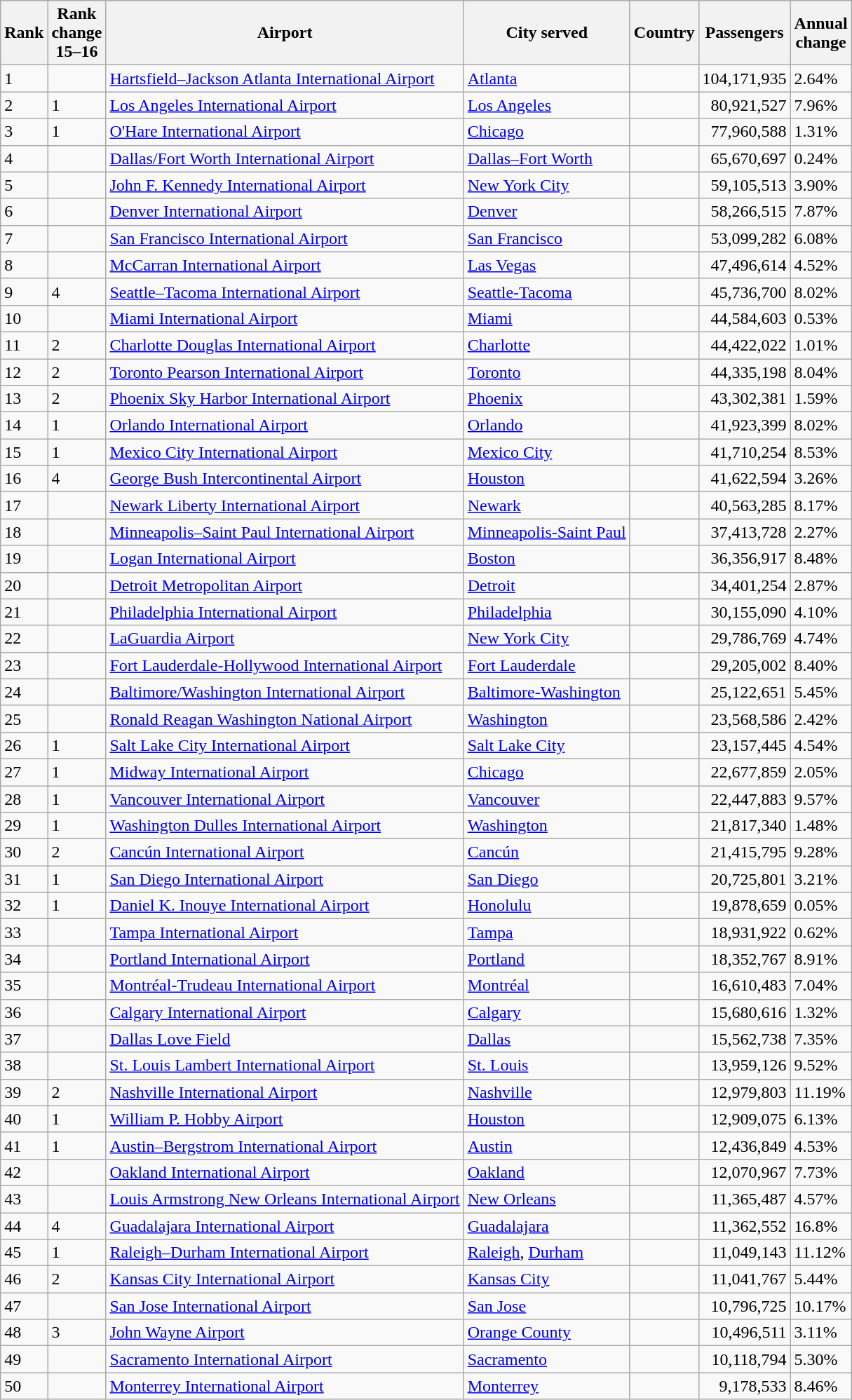<table class="wikitable sortable">
<tr>
<th>Rank</th>
<th>Rank<br>change<br>15–16</th>
<th>Airport</th>
<th>City served</th>
<th>Country</th>
<th>Passengers</th>
<th>Annual<br>change</th>
</tr>
<tr>
<td>1</td>
<td></td>
<td><a href='#'>Hartsfield–Jackson Atlanta International Airport</a></td>
<td><a href='#'>Atlanta</a></td>
<td></td>
<td align="right">104,171,935</td>
<td>2.64%</td>
</tr>
<tr>
<td>2</td>
<td>1</td>
<td><a href='#'>Los Angeles International Airport</a></td>
<td><a href='#'>Los Angeles</a></td>
<td></td>
<td align="right">80,921,527</td>
<td>7.96%</td>
</tr>
<tr>
<td>3</td>
<td>1</td>
<td><a href='#'>O'Hare International Airport</a></td>
<td><a href='#'>Chicago</a></td>
<td></td>
<td align="right">77,960,588</td>
<td>1.31%</td>
</tr>
<tr>
<td>4</td>
<td></td>
<td><a href='#'>Dallas/Fort Worth International Airport</a></td>
<td><a href='#'>Dallas–Fort Worth</a></td>
<td></td>
<td align="right">65,670,697</td>
<td>0.24%</td>
</tr>
<tr>
<td>5</td>
<td></td>
<td><a href='#'>John F. Kennedy International Airport</a></td>
<td><a href='#'>New York City</a></td>
<td></td>
<td align="right">59,105,513</td>
<td>3.90%</td>
</tr>
<tr>
<td>6</td>
<td></td>
<td><a href='#'>Denver International Airport</a></td>
<td><a href='#'>Denver</a></td>
<td></td>
<td align="right">58,266,515</td>
<td>7.87%</td>
</tr>
<tr>
<td>7</td>
<td></td>
<td><a href='#'>San Francisco International Airport</a></td>
<td><a href='#'>San Francisco</a></td>
<td></td>
<td align="right">53,099,282</td>
<td>6.08%</td>
</tr>
<tr>
<td>8</td>
<td></td>
<td><a href='#'>McCarran International Airport</a></td>
<td><a href='#'>Las Vegas</a></td>
<td></td>
<td align="right">47,496,614</td>
<td>4.52%</td>
</tr>
<tr>
<td>9</td>
<td>4</td>
<td><a href='#'>Seattle–Tacoma International Airport</a></td>
<td><a href='#'>Seattle-Tacoma</a></td>
<td></td>
<td align="right">45,736,700</td>
<td>8.02%</td>
</tr>
<tr>
<td>10</td>
<td></td>
<td><a href='#'>Miami International Airport</a></td>
<td><a href='#'>Miami</a></td>
<td></td>
<td align="right">44,584,603</td>
<td>0.53%</td>
</tr>
<tr>
<td>11</td>
<td>2</td>
<td><a href='#'>Charlotte Douglas International Airport</a></td>
<td><a href='#'>Charlotte</a></td>
<td></td>
<td align="right">44,422,022</td>
<td>1.01%</td>
</tr>
<tr>
<td>12</td>
<td>2</td>
<td><a href='#'>Toronto Pearson International Airport</a></td>
<td><a href='#'>Toronto</a></td>
<td></td>
<td align="right">44,335,198</td>
<td>8.04%</td>
</tr>
<tr>
<td>13</td>
<td>2</td>
<td><a href='#'>Phoenix Sky Harbor International Airport</a></td>
<td><a href='#'>Phoenix</a></td>
<td></td>
<td align="right">43,302,381</td>
<td>1.59%</td>
</tr>
<tr>
<td>14</td>
<td>1</td>
<td><a href='#'>Orlando International Airport</a></td>
<td><a href='#'>Orlando</a></td>
<td></td>
<td align="right">41,923,399</td>
<td>8.02%</td>
</tr>
<tr>
<td>15</td>
<td>1</td>
<td><a href='#'>Mexico City International Airport</a></td>
<td><a href='#'>Mexico City</a></td>
<td></td>
<td align="right">41,710,254</td>
<td>8.53%</td>
</tr>
<tr>
<td>16</td>
<td>4</td>
<td><a href='#'>George Bush Intercontinental Airport</a></td>
<td><a href='#'>Houston</a></td>
<td></td>
<td align="right">41,622,594</td>
<td>3.26%</td>
</tr>
<tr>
<td>17</td>
<td></td>
<td><a href='#'>Newark Liberty International Airport</a></td>
<td><a href='#'>Newark</a></td>
<td></td>
<td align="right">40,563,285</td>
<td>8.17%</td>
</tr>
<tr>
<td>18</td>
<td></td>
<td><a href='#'>Minneapolis–Saint Paul International Airport</a></td>
<td><a href='#'>Minneapolis-Saint Paul</a></td>
<td></td>
<td align="right">37,413,728</td>
<td>2.27%</td>
</tr>
<tr>
<td>19</td>
<td></td>
<td><a href='#'>Logan International Airport</a></td>
<td><a href='#'>Boston</a></td>
<td></td>
<td align="right">36,356,917</td>
<td>8.48%</td>
</tr>
<tr>
<td>20</td>
<td></td>
<td><a href='#'>Detroit Metropolitan Airport</a></td>
<td><a href='#'>Detroit</a></td>
<td></td>
<td align="right">34,401,254</td>
<td>2.87%</td>
</tr>
<tr>
<td>21</td>
<td></td>
<td><a href='#'>Philadelphia International Airport </a></td>
<td><a href='#'>Philadelphia</a></td>
<td></td>
<td align="right">30,155,090</td>
<td>4.10%</td>
</tr>
<tr>
<td>22</td>
<td></td>
<td><a href='#'>LaGuardia Airport</a></td>
<td><a href='#'>New York City</a></td>
<td></td>
<td align="right">29,786,769</td>
<td>4.74%</td>
</tr>
<tr>
<td>23</td>
<td></td>
<td><a href='#'>Fort Lauderdale-Hollywood International Airport</a></td>
<td><a href='#'>Fort Lauderdale</a></td>
<td></td>
<td align="right">29,205,002</td>
<td>8.40%</td>
</tr>
<tr>
<td>24</td>
<td></td>
<td><a href='#'>Baltimore/Washington International Airport</a></td>
<td><a href='#'>Baltimore-Washington</a></td>
<td></td>
<td align="right">25,122,651</td>
<td>5.45%</td>
</tr>
<tr>
<td>25</td>
<td></td>
<td><a href='#'>Ronald Reagan Washington National Airport</a></td>
<td><a href='#'>Washington</a></td>
<td></td>
<td align="right">23,568,586</td>
<td>2.42%</td>
</tr>
<tr>
<td>26</td>
<td>1</td>
<td><a href='#'>Salt Lake City International Airport</a></td>
<td><a href='#'>Salt Lake City</a></td>
<td></td>
<td align="right">23,157,445</td>
<td>4.54%</td>
</tr>
<tr>
<td>27</td>
<td>1</td>
<td><a href='#'>Midway International Airport</a></td>
<td><a href='#'>Chicago</a></td>
<td></td>
<td align="right">22,677,859</td>
<td>2.05%</td>
</tr>
<tr>
<td>28</td>
<td>1</td>
<td><a href='#'>Vancouver International Airport</a></td>
<td><a href='#'>Vancouver</a></td>
<td></td>
<td align="right">22,447,883</td>
<td>9.57%</td>
</tr>
<tr>
<td>29</td>
<td>1</td>
<td><a href='#'>Washington Dulles International Airport</a></td>
<td><a href='#'>Washington</a></td>
<td></td>
<td align="right">21,817,340</td>
<td>1.48%</td>
</tr>
<tr>
<td>30</td>
<td>2</td>
<td><a href='#'>Cancún International Airport</a></td>
<td><a href='#'>Cancún</a></td>
<td></td>
<td align="right">21,415,795</td>
<td>9.28%</td>
</tr>
<tr>
<td>31</td>
<td>1</td>
<td><a href='#'>San Diego International Airport</a></td>
<td><a href='#'>San Diego</a></td>
<td></td>
<td align="right">20,725,801</td>
<td>3.21%</td>
</tr>
<tr>
<td>32</td>
<td>1</td>
<td><a href='#'>Daniel K. Inouye International Airport</a></td>
<td><a href='#'>Honolulu</a></td>
<td></td>
<td align="right">19,878,659</td>
<td>0.05%</td>
</tr>
<tr>
<td>33</td>
<td></td>
<td><a href='#'>Tampa International Airport</a></td>
<td><a href='#'>Tampa</a></td>
<td></td>
<td align="right">18,931,922</td>
<td>0.62%</td>
</tr>
<tr>
<td>34</td>
<td></td>
<td><a href='#'>Portland International Airport</a></td>
<td><a href='#'>Portland</a></td>
<td></td>
<td align="right">18,352,767</td>
<td>8.91%</td>
</tr>
<tr>
<td>35</td>
<td></td>
<td><a href='#'>Montréal-Trudeau International Airport</a></td>
<td><a href='#'>Montréal</a></td>
<td></td>
<td align="right">16,610,483</td>
<td>7.04%</td>
</tr>
<tr>
<td>36</td>
<td></td>
<td><a href='#'>Calgary International Airport</a></td>
<td><a href='#'>Calgary</a></td>
<td></td>
<td align="right">15,680,616</td>
<td>1.32%</td>
</tr>
<tr>
<td>37</td>
<td></td>
<td><a href='#'>Dallas Love Field</a></td>
<td><a href='#'>Dallas</a></td>
<td></td>
<td align="right">15,562,738</td>
<td>7.35%</td>
</tr>
<tr>
<td>38</td>
<td></td>
<td><a href='#'>St. Louis Lambert International Airport</a></td>
<td><a href='#'>St. Louis</a></td>
<td></td>
<td align="right">13,959,126</td>
<td>9.52%</td>
</tr>
<tr>
<td>39</td>
<td>2</td>
<td><a href='#'>Nashville International Airport</a></td>
<td><a href='#'>Nashville</a></td>
<td></td>
<td align="right">12,979,803</td>
<td>11.19%</td>
</tr>
<tr>
<td>40</td>
<td>1</td>
<td><a href='#'>William P. Hobby Airport</a></td>
<td><a href='#'>Houston</a></td>
<td></td>
<td align="right">12,909,075</td>
<td>6.13%</td>
</tr>
<tr>
<td>41</td>
<td>1</td>
<td><a href='#'>Austin–Bergstrom International Airport</a></td>
<td><a href='#'>Austin</a></td>
<td></td>
<td align="right">12,436,849</td>
<td>4.53%</td>
</tr>
<tr>
<td>42</td>
<td></td>
<td><a href='#'>Oakland International Airport</a></td>
<td><a href='#'>Oakland</a></td>
<td></td>
<td align="right">12,070,967</td>
<td>7.73%</td>
</tr>
<tr>
<td>43</td>
<td></td>
<td><a href='#'>Louis Armstrong New Orleans International Airport</a></td>
<td><a href='#'>New Orleans</a></td>
<td></td>
<td align="right">11,365,487</td>
<td>4.57%</td>
</tr>
<tr>
<td>44</td>
<td>4</td>
<td><a href='#'>Guadalajara International Airport</a></td>
<td><a href='#'>Guadalajara</a></td>
<td></td>
<td align="right">11,362,552</td>
<td>16.8%</td>
</tr>
<tr>
<td>45</td>
<td>1</td>
<td><a href='#'>Raleigh–Durham International Airport</a></td>
<td><a href='#'>Raleigh</a>, <a href='#'>Durham</a></td>
<td></td>
<td align="right">11,049,143</td>
<td>11.12%</td>
</tr>
<tr>
<td>46</td>
<td>2</td>
<td><a href='#'>Kansas City International Airport</a></td>
<td><a href='#'>Kansas City</a></td>
<td></td>
<td align="right">11,041,767</td>
<td>5.44%</td>
</tr>
<tr>
<td>47</td>
<td></td>
<td><a href='#'>San Jose International Airport</a></td>
<td><a href='#'>San Jose</a></td>
<td></td>
<td align="right">10,796,725</td>
<td>10.17%</td>
</tr>
<tr>
<td>48</td>
<td>3</td>
<td><a href='#'>John Wayne Airport</a></td>
<td><a href='#'>Orange County</a></td>
<td></td>
<td align="right">10,496,511</td>
<td>3.11%</td>
</tr>
<tr>
<td>49</td>
<td></td>
<td><a href='#'>Sacramento International Airport</a></td>
<td><a href='#'>Sacramento</a></td>
<td></td>
<td align="right">10,118,794</td>
<td>5.30%</td>
</tr>
<tr>
<td>50</td>
<td></td>
<td><a href='#'>Monterrey International Airport</a></td>
<td><a href='#'>Monterrey</a></td>
<td></td>
<td align="right">9,178,533</td>
<td>8.46%</td>
</tr>
</table>
